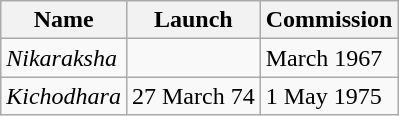<table class="wikitable">
<tr>
<th>Name</th>
<th>Launch</th>
<th>Commission</th>
</tr>
<tr>
<td><em>Nikaraksha</em></td>
<td></td>
<td>March 1967</td>
</tr>
<tr>
<td><em>Kichodhara</em></td>
<td>27 March 74</td>
<td>1 May 1975</td>
</tr>
</table>
